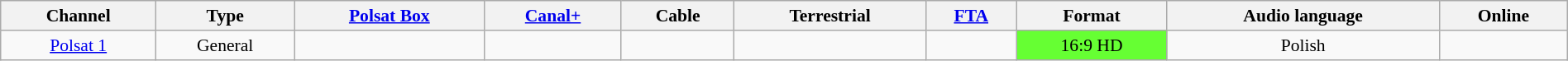<table class="wikitable sortable" width="100%" style="text-align:center; font-size: 90%">
<tr>
<th>Channel</th>
<th>Type</th>
<th><a href='#'>Polsat Box</a></th>
<th><a href='#'>Canal+</a></th>
<th>Cable</th>
<th>Terrestrial</th>
<th><a href='#'>FTA</a></th>
<th>Format</th>
<th>Audio language</th>
<th>Online</th>
</tr>
<tr>
<td><a href='#'>Polsat 1</a></td>
<td>General</td>
<td></td>
<td></td>
<td></td>
<td></td>
<td></td>
<td bgcolor="#6f3">16:9 HD</td>
<td>Polish</td>
<td></td>
</tr>
</table>
